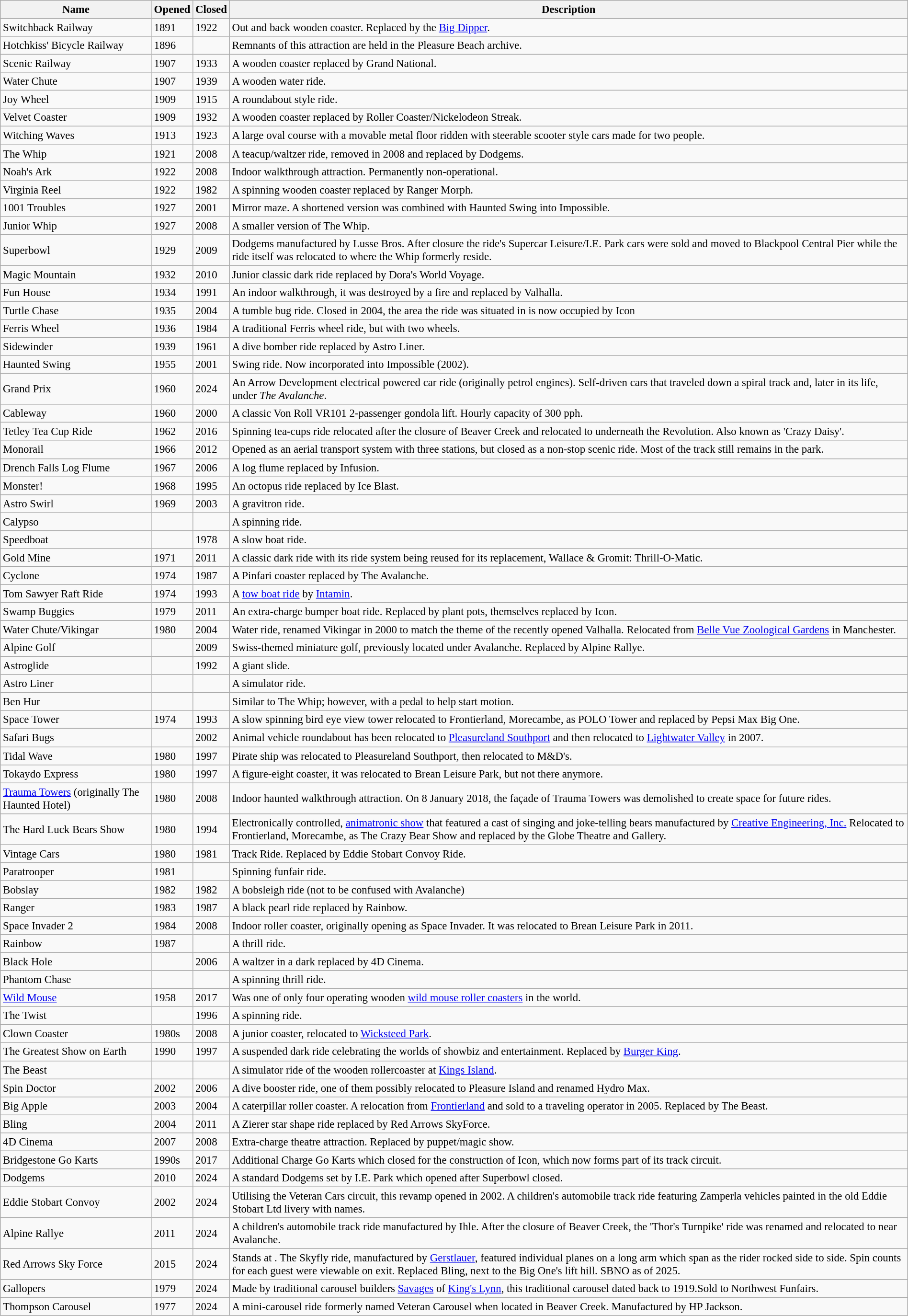<table class="wikitable sortable" style="width: 100%; font-size: 95%;">
<tr>
<th>Name</th>
<th>Opened</th>
<th>Closed</th>
<th>Description</th>
</tr>
<tr>
<td>Switchback Railway</td>
<td>1891</td>
<td>1922</td>
<td>Out and back wooden coaster. Replaced by the <a href='#'>Big Dipper</a>.</td>
</tr>
<tr>
<td>Hotchkiss' Bicycle Railway</td>
<td>1896</td>
<td></td>
<td>Remnants of this attraction are held in the Pleasure Beach archive.</td>
</tr>
<tr>
<td>Scenic Railway</td>
<td>1907</td>
<td>1933</td>
<td>A wooden coaster replaced by Grand National.</td>
</tr>
<tr>
<td>Water Chute</td>
<td>1907</td>
<td>1939</td>
<td>A wooden water ride.</td>
</tr>
<tr>
<td>Joy Wheel</td>
<td>1909</td>
<td>1915</td>
<td>A roundabout style ride.</td>
</tr>
<tr>
<td>Velvet Coaster</td>
<td>1909</td>
<td>1932</td>
<td>A wooden coaster replaced by Roller Coaster/Nickelodeon Streak.</td>
</tr>
<tr>
<td>Witching Waves</td>
<td>1913</td>
<td>1923</td>
<td>A large oval course with a movable metal floor ridden with steerable scooter style cars made for two people.</td>
</tr>
<tr>
<td>The Whip</td>
<td>1921</td>
<td>2008</td>
<td>A teacup/waltzer ride, removed in 2008 and replaced by Dodgems.</td>
</tr>
<tr>
<td>Noah's Ark</td>
<td>1922</td>
<td>2008</td>
<td>Indoor walkthrough attraction. Permanently non-operational.</td>
</tr>
<tr>
<td>Virginia Reel</td>
<td>1922</td>
<td>1982</td>
<td>A spinning wooden coaster replaced by Ranger Morph.</td>
</tr>
<tr>
<td>1001 Troubles</td>
<td>1927</td>
<td>2001</td>
<td>Mirror maze. A shortened version was combined with Haunted Swing into Impossible.</td>
</tr>
<tr>
<td>Junior Whip</td>
<td>1927</td>
<td>2008</td>
<td>A smaller version of The Whip.</td>
</tr>
<tr>
<td>Superbowl</td>
<td>1929</td>
<td>2009</td>
<td>Dodgems manufactured by Lusse Bros. After closure the ride's Supercar Leisure/I.E. Park cars were sold and moved to Blackpool Central Pier while the ride itself was relocated to where the Whip formerly reside.</td>
</tr>
<tr>
<td>Magic Mountain</td>
<td>1932</td>
<td>2010</td>
<td>Junior classic dark ride replaced by Dora's World Voyage.</td>
</tr>
<tr>
<td>Fun House</td>
<td>1934</td>
<td>1991</td>
<td>An indoor walkthrough, it was destroyed by a fire and replaced by Valhalla.</td>
</tr>
<tr>
<td>Turtle Chase</td>
<td>1935</td>
<td>2004</td>
<td>A tumble bug ride. Closed in 2004, the area the ride was situated in is now occupied by Icon</td>
</tr>
<tr>
<td>Ferris Wheel</td>
<td>1936</td>
<td>1984</td>
<td>A traditional Ferris wheel ride, but with two wheels.</td>
</tr>
<tr>
<td>Sidewinder</td>
<td>1939</td>
<td>1961</td>
<td>A dive bomber ride replaced by Astro Liner.</td>
</tr>
<tr>
<td>Haunted Swing</td>
<td>1955</td>
<td>2001</td>
<td>Swing ride. Now incorporated into Impossible (2002).</td>
</tr>
<tr>
<td>Grand Prix</td>
<td>1960</td>
<td>2024</td>
<td>An Arrow Development electrical powered car ride (originally petrol engines). Self-driven cars that traveled down a spiral track and, later in its life, under <em>The Avalanche</em>.</td>
</tr>
<tr>
<td>Cableway</td>
<td>1960</td>
<td>2000</td>
<td>A classic Von Roll VR101 2-passenger gondola lift. Hourly capacity of 300 pph.</td>
</tr>
<tr>
<td>Tetley Tea Cup Ride</td>
<td>1962</td>
<td>2016</td>
<td>Spinning tea-cups ride relocated after the closure of Beaver Creek and relocated to underneath the Revolution. Also known as 'Crazy Daisy'.</td>
</tr>
<tr>
<td>Monorail</td>
<td>1966</td>
<td>2012</td>
<td>Opened as an aerial transport system with three stations, but closed as a non-stop scenic ride. Most of the track still remains in the park.</td>
</tr>
<tr>
<td>Drench Falls Log Flume</td>
<td>1967</td>
<td>2006</td>
<td>A log flume replaced by Infusion.</td>
</tr>
<tr>
<td>Monster!</td>
<td>1968</td>
<td>1995</td>
<td>An octopus ride replaced by Ice Blast.</td>
</tr>
<tr>
<td>Astro Swirl</td>
<td>1969</td>
<td>2003</td>
<td>A gravitron ride.</td>
</tr>
<tr>
<td>Calypso</td>
<td></td>
<td></td>
<td>A spinning ride.</td>
</tr>
<tr>
<td>Speedboat</td>
<td></td>
<td>1978</td>
<td>A slow boat ride.</td>
</tr>
<tr>
<td>Gold Mine</td>
<td>1971</td>
<td>2011</td>
<td>A classic dark ride with its ride system being reused for its replacement, Wallace & Gromit: Thrill-O-Matic.</td>
</tr>
<tr>
<td>Cyclone</td>
<td>1974</td>
<td>1987</td>
<td>A Pinfari coaster replaced by The Avalanche.</td>
</tr>
<tr>
<td>Tom Sawyer Raft Ride</td>
<td>1974</td>
<td>1993</td>
<td>A <a href='#'>tow boat ride</a> by <a href='#'>Intamin</a>.</td>
</tr>
<tr>
<td>Swamp Buggies</td>
<td>1979</td>
<td>2011</td>
<td>An extra-charge bumper boat ride. Replaced by plant pots, themselves replaced by Icon.</td>
</tr>
<tr>
<td>Water Chute/Vikingar</td>
<td>1980</td>
<td>2004</td>
<td>Water ride, renamed Vikingar in 2000 to match the theme of the recently opened Valhalla. Relocated from <a href='#'>Belle Vue Zoological Gardens</a> in Manchester.</td>
</tr>
<tr>
<td>Alpine Golf</td>
<td></td>
<td>2009</td>
<td>Swiss-themed miniature golf, previously located under Avalanche. Replaced by Alpine Rallye.</td>
</tr>
<tr>
<td>Astroglide</td>
<td></td>
<td>1992</td>
<td>A giant slide.</td>
</tr>
<tr>
<td>Astro Liner</td>
<td></td>
<td></td>
<td>A simulator ride.</td>
</tr>
<tr>
<td>Ben Hur</td>
<td></td>
<td></td>
<td>Similar to The Whip; however, with a pedal to help start motion.</td>
</tr>
<tr>
<td>Space Tower</td>
<td>1974</td>
<td>1993</td>
<td>A slow spinning bird eye view tower relocated to Frontierland, Morecambe, as POLO Tower and replaced by Pepsi Max Big One.</td>
</tr>
<tr>
<td>Safari Bugs</td>
<td></td>
<td>2002</td>
<td>Animal vehicle roundabout has been relocated to <a href='#'>Pleasureland Southport</a> and then relocated to <a href='#'>Lightwater Valley</a> in 2007.</td>
</tr>
<tr>
<td>Tidal Wave</td>
<td>1980</td>
<td>1997</td>
<td>Pirate ship was relocated to Pleasureland Southport, then relocated to M&D's.</td>
</tr>
<tr>
<td>Tokaydo Express</td>
<td>1980</td>
<td>1997</td>
<td>A figure-eight coaster, it was relocated to Brean Leisure Park, but not there anymore.</td>
</tr>
<tr>
<td><a href='#'>Trauma Towers</a> (originally The Haunted Hotel)</td>
<td>1980</td>
<td>2008</td>
<td>Indoor haunted walkthrough attraction. On 8 January 2018, the façade of Trauma Towers was demolished to create space for future rides.</td>
</tr>
<tr>
<td>The Hard Luck Bears Show</td>
<td>1980</td>
<td>1994</td>
<td>Electronically controlled, <a href='#'>animatronic show</a> that featured a cast of singing and joke-telling bears manufactured by <a href='#'>Creative Engineering, Inc.</a> Relocated to Frontierland, Morecambe, as The Crazy Bear Show and replaced by the Globe Theatre and Gallery.</td>
</tr>
<tr>
<td>Vintage Cars</td>
<td>1980</td>
<td>1981</td>
<td>Track Ride. Replaced by Eddie Stobart Convoy Ride.</td>
</tr>
<tr>
<td>Paratrooper</td>
<td>1981</td>
<td></td>
<td>Spinning funfair ride.</td>
</tr>
<tr>
<td>Bobslay</td>
<td>1982</td>
<td>1982</td>
<td>A bobsleigh ride (not to be confused with Avalanche)</td>
</tr>
<tr>
<td>Ranger</td>
<td>1983</td>
<td>1987</td>
<td>A black pearl ride replaced by Rainbow.</td>
</tr>
<tr>
<td>Space Invader 2</td>
<td>1984</td>
<td>2008</td>
<td>Indoor roller coaster, originally opening as Space Invader. It was relocated to Brean Leisure Park in 2011.</td>
</tr>
<tr>
<td>Rainbow</td>
<td>1987</td>
<td></td>
<td>A thrill ride.</td>
</tr>
<tr>
<td>Black Hole</td>
<td></td>
<td>2006</td>
<td>A waltzer in a dark replaced by 4D Cinema.</td>
</tr>
<tr>
<td>Phantom Chase</td>
<td></td>
<td></td>
<td>A spinning thrill ride.</td>
</tr>
<tr>
<td><a href='#'>Wild Mouse</a></td>
<td>1958</td>
<td>2017</td>
<td>Was one of only four operating wooden <a href='#'>wild mouse roller coasters</a> in the world.</td>
</tr>
<tr>
<td>The Twist</td>
<td></td>
<td>1996</td>
<td>A spinning ride.</td>
</tr>
<tr>
<td>Clown Coaster</td>
<td>1980s</td>
<td>2008</td>
<td>A junior coaster, relocated to <a href='#'>Wicksteed Park</a>.</td>
</tr>
<tr>
<td>The Greatest Show on Earth</td>
<td>1990</td>
<td>1997</td>
<td>A suspended dark ride celebrating the worlds of showbiz and entertainment. Replaced by <a href='#'>Burger King</a>.</td>
</tr>
<tr>
<td>The Beast</td>
<td></td>
<td></td>
<td>A simulator ride of the wooden rollercoaster at <a href='#'>Kings Island</a>.</td>
</tr>
<tr>
<td>Spin Doctor</td>
<td>2002</td>
<td>2006</td>
<td>A dive booster ride, one of them possibly relocated to Pleasure Island and renamed Hydro Max.</td>
</tr>
<tr>
<td>Big Apple</td>
<td>2003</td>
<td>2004</td>
<td>A caterpillar roller coaster. A relocation from <a href='#'>Frontierland</a> and sold to a traveling operator in 2005. Replaced by The Beast.</td>
</tr>
<tr>
<td>Bling</td>
<td>2004</td>
<td>2011</td>
<td>A Zierer star shape ride replaced by Red Arrows SkyForce.</td>
</tr>
<tr>
<td>4D Cinema</td>
<td>2007</td>
<td>2008</td>
<td>Extra-charge theatre attraction. Replaced by puppet/magic show.</td>
</tr>
<tr>
<td>Bridgestone Go Karts</td>
<td>1990s</td>
<td>2017</td>
<td>Additional Charge Go Karts which closed for the construction of Icon, which now forms part of its track circuit.</td>
</tr>
<tr>
<td>Dodgems</td>
<td>2010</td>
<td>2024</td>
<td>A standard Dodgems set by I.E. Park which opened after Superbowl closed.</td>
</tr>
<tr>
<td>Eddie Stobart Convoy</td>
<td>2002</td>
<td>2024</td>
<td>Utilising the Veteran Cars circuit, this revamp opened in 2002. A children's automobile track ride featuring Zamperla vehicles painted in the old Eddie Stobart Ltd livery with names.</td>
</tr>
<tr>
<td>Alpine Rallye</td>
<td>2011</td>
<td>2024</td>
<td>A children's automobile track ride manufactured by Ihle. After the closure of Beaver Creek, the 'Thor's Turnpike' ride was renamed and relocated to near Avalanche.</td>
</tr>
<tr>
<td>Red Arrows Sky Force</td>
<td>2015</td>
<td>2024</td>
<td>Stands at . The Skyfly ride, manufactured by <a href='#'>Gerstlauer</a>, featured individual planes on a long arm which span as the rider rocked side to side. Spin counts for each guest were viewable on exit. Replaced Bling, next to the Big One's lift hill. SBNO as of 2025.</td>
</tr>
<tr>
<td>Gallopers</td>
<td>1979</td>
<td>2024</td>
<td>Made by traditional carousel builders <a href='#'>Savages</a> of <a href='#'>King's Lynn</a>, this traditional carousel dated back to 1919.Sold to Northwest Funfairs.</td>
</tr>
<tr>
<td>Thompson Carousel</td>
<td>1977</td>
<td>2024</td>
<td>A mini-carousel ride formerly named Veteran Carousel when located in Beaver Creek. Manufactured by HP Jackson.</td>
</tr>
</table>
